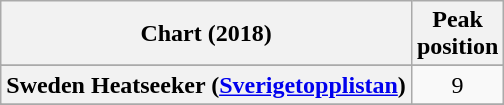<table class="wikitable sortable plainrowheaders" style="text-align:center">
<tr>
<th scope="col">Chart (2018)</th>
<th scope="col">Peak<br> position</th>
</tr>
<tr>
</tr>
<tr>
</tr>
<tr>
<th scope="row">Sweden Heatseeker (<a href='#'>Sverigetopplistan</a>)</th>
<td>9</td>
</tr>
<tr>
</tr>
<tr>
</tr>
</table>
